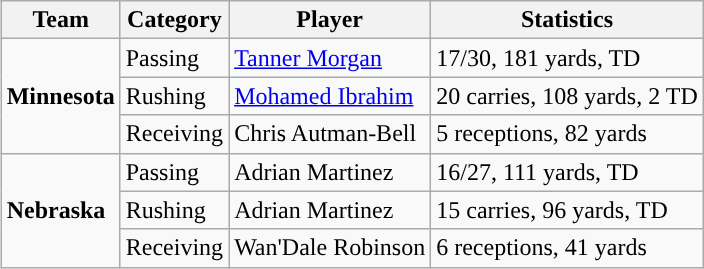<table class="wikitable" style="float: right;">
<tr>
<th>Team</th>
<th>Category</th>
<th>Player</th>
<th>Statistics</th>
</tr>
<tr>
<td rowspan=3><strong>Minnesota</strong></td>
<td>Passing</td>
<td><a href='#'>Tanner Morgan</a></td>
<td>17/30, 181 yards, TD</td>
</tr>
<tr>
<td>Rushing</td>
<td><a href='#'>Mohamed Ibrahim</a></td>
<td>20 carries, 108 yards, 2 TD</td>
</tr>
<tr>
<td>Receiving</td>
<td>Chris Autman-Bell</td>
<td>5 receptions, 82 yards</td>
</tr>
<tr>
<td rowspan=3><strong>Nebraska</strong></td>
<td>Passing</td>
<td>Adrian Martinez</td>
<td>16/27, 111 yards, TD</td>
</tr>
<tr>
<td>Rushing</td>
<td>Adrian Martinez</td>
<td>15 carries, 96 yards, TD</td>
</tr>
<tr>
<td>Receiving</td>
<td>Wan'Dale Robinson</td>
<td>6 receptions, 41 yards</td>
</tr>
</table>
